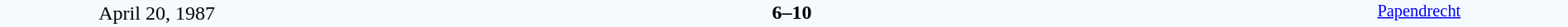<table style="width: 100%; background:#F5FAFF;" cellspacing="0">
<tr>
<td align=center rowspan=3 width=20%>April 20, 1987<br></td>
</tr>
<tr>
<td width=24% align=right></td>
<td align=center width=13%><strong>6–10</strong></td>
<td width=24%></td>
<td style=font-size:85% rowspan=3 valign=top align=center><a href='#'>Papendrecht</a></td>
</tr>
<tr style=font-size:85%>
<td align=right></td>
<td align=center></td>
<td></td>
</tr>
</table>
